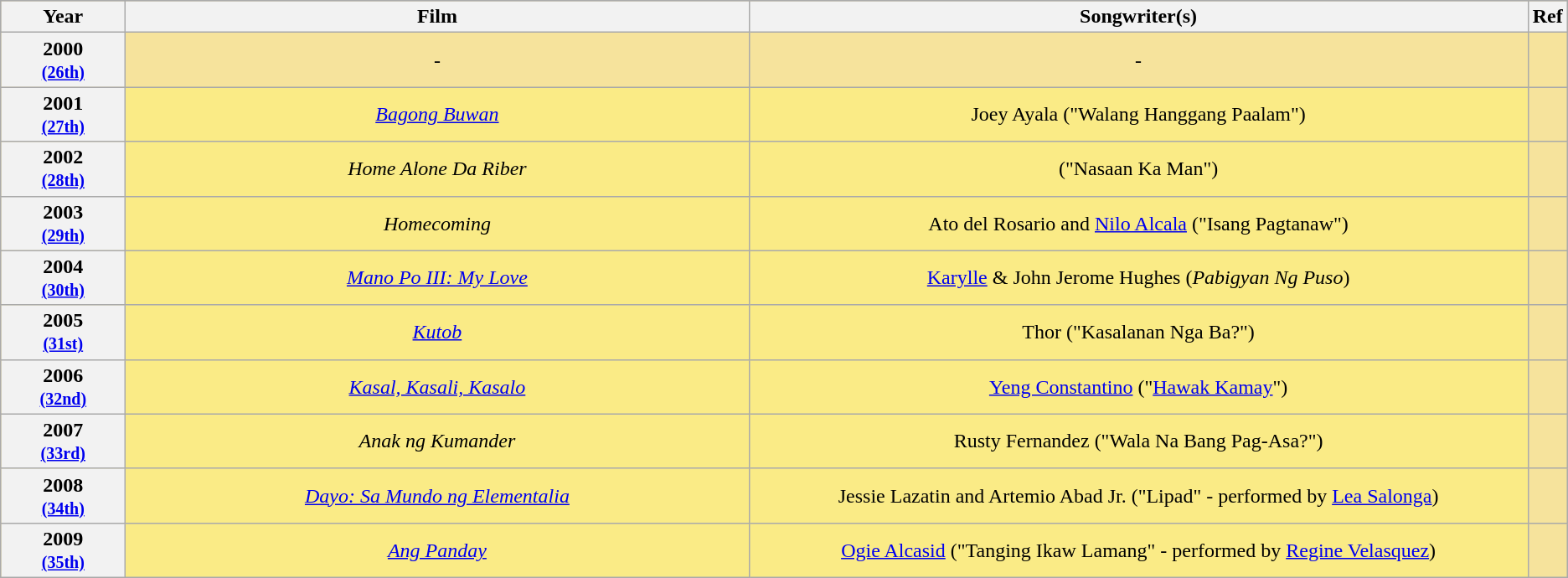<table class="wikitable" rowspan=2 style="text-align: center; background: #f6e39c">
<tr style="background:#bebebe;">
<th scope="col" style="width:8%;">Year</th>
<th scope="col" style="width:40%;">Film</th>
<th scope="col" style="width:50%;">Songwriter(s)</th>
<th scope="col" style="width:2%;">Ref</th>
</tr>
<tr>
<th scope="row" style="text-align:center">2000 <br><small><a href='#'>(26th)</a> </small></th>
<td>-</td>
<td>-</td>
<td></td>
</tr>
<tr>
<th scope="row" style="text-align:center">2001 <br><small><a href='#'>(27th)</a> </small></th>
<td style="background:#FAEB86"><em><a href='#'>Bagong Buwan</a></em></td>
<td style="background:#FAEB86">Joey Ayala ("Walang Hanggang Paalam")</td>
<td></td>
</tr>
<tr>
<th scope="row" style="text-align:center">2002 <br><small><a href='#'>(28th)</a> </small></th>
<td style="background:#FAEB86"><em>Home Alone Da Riber</em></td>
<td style="background:#FAEB86">("Nasaan Ka Man")</td>
<td></td>
</tr>
<tr>
<th scope="row" style="text-align:center">2003 <br><small><a href='#'>(29th)</a> </small></th>
<td style="background:#FAEB86"><em>Homecoming</em></td>
<td style="background:#FAEB86">Ato del Rosario and <a href='#'>Nilo Alcala</a> ("Isang Pagtanaw")</td>
<td></td>
</tr>
<tr>
<th scope="row" style="text-align:center">2004 <br><small><a href='#'>(30th)</a> </small></th>
<td style="background:#FAEB86"><em><a href='#'>Mano Po III: My Love</a></em></td>
<td style="background:#FAEB86"><a href='#'>Karylle</a> & John Jerome Hughes (<em>Pabigyan Ng Puso</em>)</td>
<td></td>
</tr>
<tr>
<th scope="row" style="text-align:center">2005 <br><small><a href='#'>(31st)</a> </small></th>
<td style="background:#FAEB86"><em><a href='#'>Kutob</a></em></td>
<td style="background:#FAEB86">Thor ("Kasalanan Nga Ba?")</td>
<td></td>
</tr>
<tr>
<th scope="row" style="text-align:center">2006 <br><small><a href='#'>(32nd)</a> </small></th>
<td style="background:#FAEB86"><em><a href='#'>Kasal, Kasali, Kasalo</a></em></td>
<td style="background:#FAEB86"><a href='#'>Yeng Constantino</a> ("<a href='#'>Hawak Kamay</a>")</td>
<td></td>
</tr>
<tr>
<th scope="row" style="text-align:center">2007 <br><small><a href='#'>(33rd)</a> </small></th>
<td style="background:#FAEB86"><em>Anak ng Kumander</em></td>
<td style="background:#FAEB86">Rusty Fernandez ("Wala Na Bang Pag-Asa?")</td>
<td></td>
</tr>
<tr>
<th scope="row" style="text-align:center">2008 <br><small><a href='#'>(34th)</a> </small></th>
<td style="background:#FAEB86"><em><a href='#'>Dayo: Sa Mundo ng Elementalia</a></em></td>
<td style="background:#FAEB86">Jessie Lazatin and Artemio Abad Jr. ("Lipad" - performed by <a href='#'>Lea Salonga</a>)</td>
<td></td>
</tr>
<tr>
<th scope="row" style="text-align:center">2009 <br><small><a href='#'>(35th)</a> </small></th>
<td style="background:#FAEB86"><em><a href='#'>Ang Panday</a></em></td>
<td style="background:#FAEB86"><a href='#'>Ogie Alcasid</a> ("Tanging Ikaw Lamang" - performed by <a href='#'>Regine Velasquez</a>)</td>
<td></td>
</tr>
</table>
